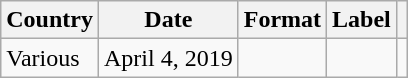<table class="wikitable">
<tr>
<th>Country</th>
<th>Date</th>
<th>Format</th>
<th>Label</th>
<th></th>
</tr>
<tr>
<td>Various</td>
<td>April 4, 2019</td>
<td></td>
<td></td>
</tr>
</table>
